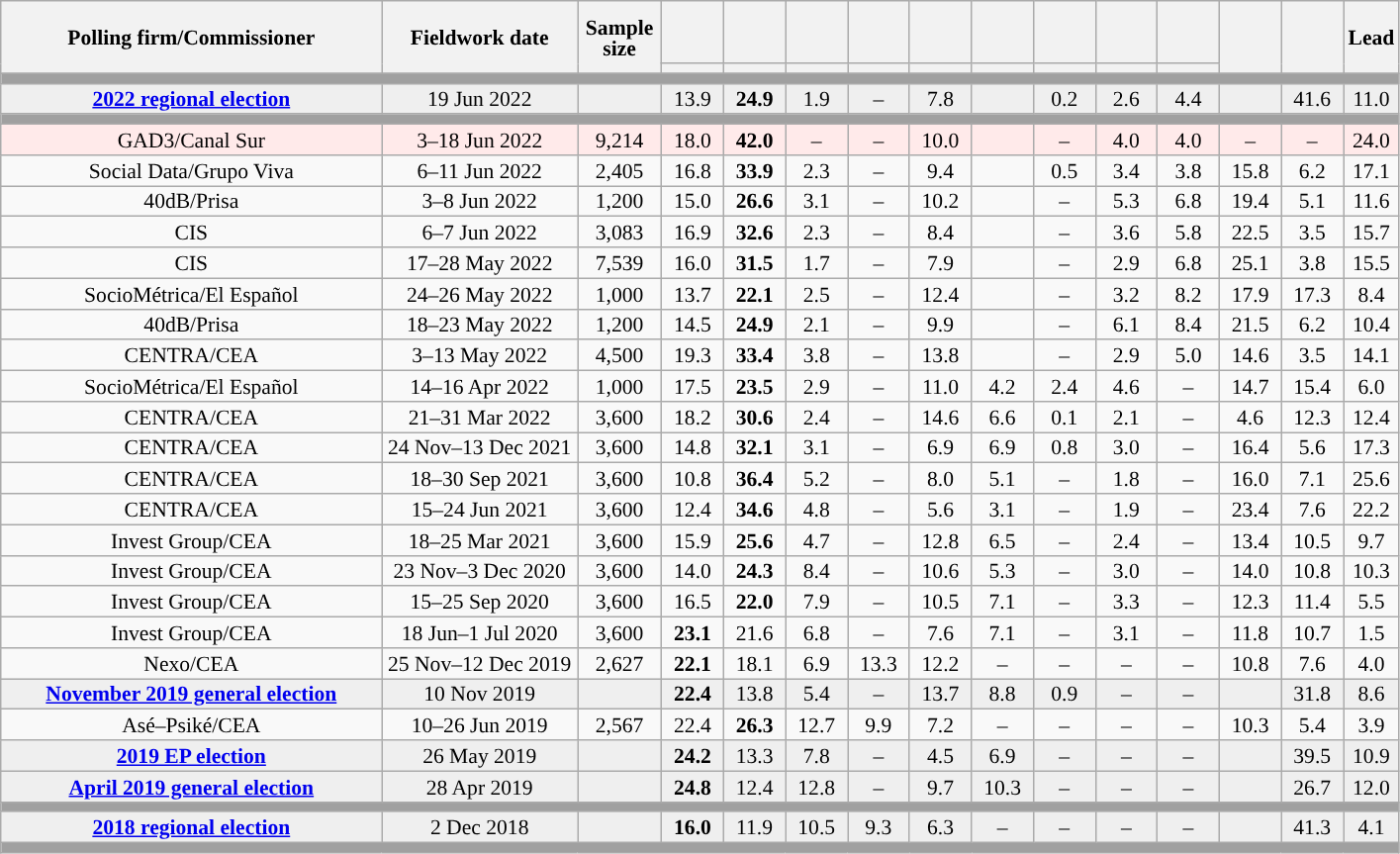<table class="wikitable collapsible collapsed" style="text-align:center; font-size:90%; line-height:14px;">
<tr style="height:42px;">
<th style="width:250px;" rowspan="2">Polling firm/Commissioner</th>
<th style="width:125px;" rowspan="2">Fieldwork date</th>
<th style="width:50px;" rowspan="2">Sample size</th>
<th style="width:35px;"></th>
<th style="width:35px;"></th>
<th style="width:35px;"></th>
<th style="width:35px;"></th>
<th style="width:35px;"></th>
<th style="width:35px;"></th>
<th style="width:35px;"></th>
<th style="width:35px;"></th>
<th style="width:35px;"></th>
<th style="width:35px;" rowspan="2"></th>
<th style="width:35px;" rowspan="2"></th>
<th style="width:30px;" rowspan="2">Lead</th>
</tr>
<tr>
<th style="color:inherit;background:"></th>
<th style="color:inherit;background:"></th>
<th style="color:inherit;background:"></th>
<th style="color:inherit;background:"></th>
<th style="color:inherit;background:"></th>
<th style="color:inherit;background:"></th>
<th style="color:inherit;background:"></th>
<th style="color:inherit;background:"></th>
<th style="color:inherit;background:"></th>
</tr>
<tr>
<td colspan="15" style="background:#A0A0A0"></td>
</tr>
<tr style="background:#EFEFEF;">
<td><strong><a href='#'>2022 regional election</a></strong></td>
<td>19 Jun 2022</td>
<td></td>
<td>13.9</td>
<td><strong>24.9</strong></td>
<td>1.9</td>
<td>–</td>
<td>7.8</td>
<td></td>
<td>0.2</td>
<td>2.6</td>
<td>4.4</td>
<td></td>
<td>41.6</td>
<td style="background:">11.0</td>
</tr>
<tr>
<td colspan="15" style="background:#A0A0A0"></td>
</tr>
<tr style="background:#FFEAEA;">
<td>GAD3/Canal Sur</td>
<td>3–18 Jun 2022</td>
<td>9,214</td>
<td>18.0</td>
<td><strong>42.0</strong></td>
<td>–</td>
<td>–</td>
<td>10.0</td>
<td></td>
<td>–</td>
<td>4.0</td>
<td>4.0</td>
<td>–</td>
<td>–</td>
<td style="background:">24.0</td>
</tr>
<tr>
<td>Social Data/Grupo Viva</td>
<td>6–11 Jun 2022</td>
<td>2,405</td>
<td>16.8</td>
<td><strong>33.9</strong></td>
<td>2.3</td>
<td>–</td>
<td>9.4</td>
<td></td>
<td>0.5</td>
<td>3.4</td>
<td>3.8</td>
<td>15.8</td>
<td>6.2</td>
<td style="background:">17.1</td>
</tr>
<tr>
<td>40dB/Prisa</td>
<td>3–8 Jun 2022</td>
<td>1,200</td>
<td>15.0</td>
<td><strong>26.6</strong></td>
<td>3.1</td>
<td>–</td>
<td>10.2</td>
<td></td>
<td>–</td>
<td>5.3</td>
<td>6.8</td>
<td>19.4</td>
<td>5.1</td>
<td style="background:">11.6</td>
</tr>
<tr>
<td>CIS</td>
<td>6–7 Jun 2022</td>
<td>3,083</td>
<td>16.9</td>
<td><strong>32.6</strong></td>
<td>2.3</td>
<td>–</td>
<td>8.4</td>
<td></td>
<td>–</td>
<td>3.6</td>
<td>5.8</td>
<td>22.5</td>
<td>3.5</td>
<td style="background:">15.7</td>
</tr>
<tr>
<td>CIS</td>
<td>17–28 May 2022</td>
<td>7,539</td>
<td>16.0</td>
<td><strong>31.5</strong></td>
<td>1.7</td>
<td>–</td>
<td>7.9</td>
<td></td>
<td>–</td>
<td>2.9</td>
<td>6.8</td>
<td>25.1</td>
<td>3.8</td>
<td style="background:">15.5</td>
</tr>
<tr>
<td>SocioMétrica/El Español</td>
<td>24–26 May 2022</td>
<td>1,000</td>
<td>13.7</td>
<td><strong>22.1</strong></td>
<td>2.5</td>
<td>–</td>
<td>12.4</td>
<td></td>
<td>–</td>
<td>3.2</td>
<td>8.2</td>
<td>17.9</td>
<td>17.3</td>
<td style="background:">8.4</td>
</tr>
<tr>
<td>40dB/Prisa</td>
<td>18–23 May 2022</td>
<td>1,200</td>
<td>14.5</td>
<td><strong>24.9</strong></td>
<td>2.1</td>
<td>–</td>
<td>9.9</td>
<td></td>
<td>–</td>
<td>6.1</td>
<td>8.4</td>
<td>21.5</td>
<td>6.2</td>
<td style="background:">10.4</td>
</tr>
<tr>
<td>CENTRA/CEA</td>
<td>3–13 May 2022</td>
<td>4,500</td>
<td>19.3</td>
<td><strong>33.4</strong></td>
<td>3.8</td>
<td>–</td>
<td>13.8</td>
<td></td>
<td>–</td>
<td>2.9</td>
<td>5.0</td>
<td>14.6</td>
<td>3.5</td>
<td style="background:">14.1</td>
</tr>
<tr>
<td>SocioMétrica/El Español</td>
<td>14–16 Apr 2022</td>
<td>1,000</td>
<td>17.5</td>
<td><strong>23.5</strong></td>
<td>2.9</td>
<td>–</td>
<td>11.0</td>
<td>4.2</td>
<td>2.4</td>
<td>4.6</td>
<td>–</td>
<td>14.7</td>
<td>15.4</td>
<td style="background:">6.0</td>
</tr>
<tr>
<td>CENTRA/CEA</td>
<td>21–31 Mar 2022</td>
<td>3,600</td>
<td>18.2</td>
<td><strong>30.6</strong></td>
<td>2.4</td>
<td>–</td>
<td>14.6</td>
<td>6.6</td>
<td>0.1</td>
<td>2.1</td>
<td>–</td>
<td>4.6</td>
<td>12.3</td>
<td style="background:">12.4</td>
</tr>
<tr>
<td>CENTRA/CEA</td>
<td>24 Nov–13 Dec 2021</td>
<td>3,600</td>
<td>14.8</td>
<td><strong>32.1</strong></td>
<td>3.1</td>
<td>–</td>
<td>6.9</td>
<td>6.9</td>
<td>0.8</td>
<td>3.0</td>
<td>–</td>
<td>16.4</td>
<td>5.6</td>
<td style="background:">17.3</td>
</tr>
<tr>
<td>CENTRA/CEA</td>
<td>18–30 Sep 2021</td>
<td>3,600</td>
<td>10.8</td>
<td><strong>36.4</strong></td>
<td>5.2</td>
<td>–</td>
<td>8.0</td>
<td>5.1</td>
<td>–</td>
<td>1.8</td>
<td>–</td>
<td>16.0</td>
<td>7.1</td>
<td style="background:">25.6</td>
</tr>
<tr>
<td>CENTRA/CEA</td>
<td>15–24 Jun 2021</td>
<td>3,600</td>
<td>12.4</td>
<td><strong>34.6</strong></td>
<td>4.8</td>
<td>–</td>
<td>5.6</td>
<td>3.1</td>
<td>–</td>
<td>1.9</td>
<td>–</td>
<td>23.4</td>
<td>7.6</td>
<td style="background:">22.2</td>
</tr>
<tr>
<td>Invest Group/CEA</td>
<td>18–25 Mar 2021</td>
<td>3,600</td>
<td>15.9</td>
<td><strong>25.6</strong></td>
<td>4.7</td>
<td>–</td>
<td>12.8</td>
<td>6.5</td>
<td>–</td>
<td>2.4</td>
<td>–</td>
<td>13.4</td>
<td>10.5</td>
<td style="background:">9.7</td>
</tr>
<tr>
<td>Invest Group/CEA</td>
<td>23 Nov–3 Dec 2020</td>
<td>3,600</td>
<td>14.0</td>
<td><strong>24.3</strong></td>
<td>8.4</td>
<td>–</td>
<td>10.6</td>
<td>5.3</td>
<td>–</td>
<td>3.0</td>
<td>–</td>
<td>14.0</td>
<td>10.8</td>
<td style="background:">10.3</td>
</tr>
<tr>
<td>Invest Group/CEA</td>
<td>15–25 Sep 2020</td>
<td>3,600</td>
<td>16.5</td>
<td><strong>22.0</strong></td>
<td>7.9</td>
<td>–</td>
<td>10.5</td>
<td>7.1</td>
<td>–</td>
<td>3.3</td>
<td>–</td>
<td>12.3</td>
<td>11.4</td>
<td style="background:">5.5</td>
</tr>
<tr>
<td>Invest Group/CEA</td>
<td>18 Jun–1 Jul 2020</td>
<td>3,600</td>
<td><strong>23.1</strong></td>
<td>21.6</td>
<td>6.8</td>
<td>–</td>
<td>7.6</td>
<td>7.1</td>
<td>–</td>
<td>3.1</td>
<td>–</td>
<td>11.8</td>
<td>10.7</td>
<td style="background:">1.5</td>
</tr>
<tr>
<td>Nexo/CEA</td>
<td>25 Nov–12 Dec 2019</td>
<td>2,627</td>
<td><strong>22.1</strong></td>
<td>18.1</td>
<td>6.9</td>
<td>13.3</td>
<td>12.2</td>
<td>–</td>
<td>–</td>
<td>–</td>
<td>–</td>
<td>10.8</td>
<td>7.6</td>
<td style="background:">4.0</td>
</tr>
<tr style="background:#EFEFEF;">
<td><strong><a href='#'>November 2019 general election</a></strong></td>
<td>10 Nov 2019</td>
<td></td>
<td><strong>22.4</strong></td>
<td>13.8</td>
<td>5.4</td>
<td>–</td>
<td>13.7</td>
<td>8.8</td>
<td>0.9</td>
<td>–</td>
<td>–</td>
<td></td>
<td>31.8</td>
<td style="background:">8.6</td>
</tr>
<tr>
<td>Asé–Psiké/CEA</td>
<td>10–26 Jun 2019</td>
<td>2,567</td>
<td>22.4</td>
<td><strong>26.3</strong></td>
<td>12.7</td>
<td>9.9</td>
<td>7.2</td>
<td>–</td>
<td>–</td>
<td>–</td>
<td>–</td>
<td>10.3</td>
<td>5.4</td>
<td style="background:">3.9</td>
</tr>
<tr style="background:#EFEFEF;">
<td><strong><a href='#'>2019 EP election</a></strong></td>
<td>26 May 2019</td>
<td></td>
<td><strong>24.2</strong></td>
<td>13.3</td>
<td>7.8</td>
<td>–</td>
<td>4.5</td>
<td>6.9</td>
<td>–</td>
<td>–</td>
<td>–</td>
<td></td>
<td>39.5</td>
<td style="background:">10.9</td>
</tr>
<tr style="background:#EFEFEF;">
<td><strong><a href='#'>April 2019 general election</a></strong></td>
<td>28 Apr 2019</td>
<td></td>
<td><strong>24.8</strong></td>
<td>12.4</td>
<td>12.8</td>
<td>–</td>
<td>9.7</td>
<td>10.3</td>
<td>–</td>
<td>–</td>
<td>–</td>
<td></td>
<td>26.7</td>
<td style="background:">12.0</td>
</tr>
<tr>
<td colspan="15" style="background:#A0A0A0"></td>
</tr>
<tr style="background:#EFEFEF;">
<td><strong><a href='#'>2018 regional election</a></strong></td>
<td>2 Dec 2018</td>
<td></td>
<td><strong>16.0</strong></td>
<td>11.9</td>
<td>10.5</td>
<td>9.3</td>
<td>6.3</td>
<td>–</td>
<td>–</td>
<td>–</td>
<td>–</td>
<td></td>
<td>41.3</td>
<td style="background:">4.1</td>
</tr>
<tr>
<td colspan="15" style="background:#A0A0A0"></td>
</tr>
</table>
